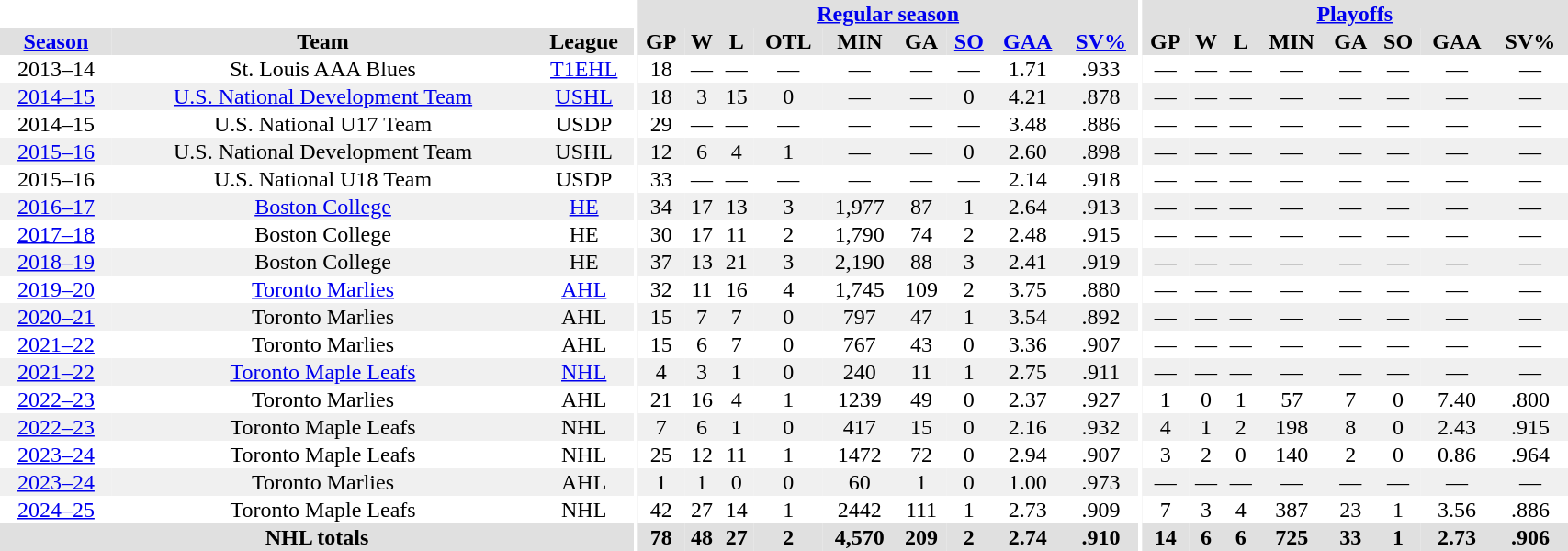<table border="0" cellpadding="1" cellspacing="0" style="text-align:center; width:90%;">
<tr bgcolor="#e0e0e0">
<th colspan="3" bgcolor="#ffffff"></th>
<th rowspan="95" bgcolor="#ffffff"></th>
<th colspan="9" bgcolor="#e0e0e0"><a href='#'>Regular season</a></th>
<th rowspan="95" bgcolor="#ffffff"></th>
<th colspan="8" bgcolor="#e0e0e0"><a href='#'>Playoffs</a></th>
</tr>
<tr bgcolor="#e0e0e0">
<th><a href='#'>Season</a></th>
<th>Team</th>
<th>League</th>
<th>GP</th>
<th>W</th>
<th>L</th>
<th>OTL</th>
<th>MIN</th>
<th>GA</th>
<th><a href='#'>SO</a></th>
<th><a href='#'>GAA</a></th>
<th><a href='#'>SV%</a></th>
<th>GP</th>
<th>W</th>
<th>L</th>
<th>MIN</th>
<th>GA</th>
<th>SO</th>
<th>GAA</th>
<th>SV%</th>
</tr>
<tr>
<td>2013–14</td>
<td>St. Louis AAA Blues</td>
<td><a href='#'>T1EHL</a></td>
<td>18</td>
<td>—</td>
<td>—</td>
<td>—</td>
<td>—</td>
<td>—</td>
<td>—</td>
<td>1.71</td>
<td>.933</td>
<td>—</td>
<td>—</td>
<td>—</td>
<td>—</td>
<td>—</td>
<td>—</td>
<td>—</td>
<td>—</td>
</tr>
<tr bgcolor="#f0f0f0">
<td><a href='#'>2014–15</a></td>
<td><a href='#'>U.S. National Development Team</a></td>
<td><a href='#'>USHL</a></td>
<td>18</td>
<td>3</td>
<td>15</td>
<td>0</td>
<td>—</td>
<td>—</td>
<td>0</td>
<td>4.21</td>
<td>.878</td>
<td>—</td>
<td>—</td>
<td>—</td>
<td>—</td>
<td>—</td>
<td>—</td>
<td>—</td>
<td>—</td>
</tr>
<tr>
<td>2014–15</td>
<td>U.S. National U17 Team</td>
<td>USDP</td>
<td>29</td>
<td>—</td>
<td>—</td>
<td>—</td>
<td>—</td>
<td>—</td>
<td>—</td>
<td>3.48</td>
<td>.886</td>
<td>—</td>
<td>—</td>
<td>—</td>
<td>—</td>
<td>—</td>
<td>—</td>
<td>—</td>
<td>—</td>
</tr>
<tr bgcolor="#f0f0f0">
<td><a href='#'>2015–16</a></td>
<td>U.S. National Development Team</td>
<td>USHL</td>
<td>12</td>
<td>6</td>
<td>4</td>
<td>1</td>
<td>—</td>
<td>—</td>
<td>0</td>
<td>2.60</td>
<td>.898</td>
<td>—</td>
<td>—</td>
<td>—</td>
<td>—</td>
<td>—</td>
<td>—</td>
<td>—</td>
<td>—</td>
</tr>
<tr>
<td>2015–16</td>
<td>U.S. National U18 Team</td>
<td>USDP</td>
<td>33</td>
<td>—</td>
<td>—</td>
<td>—</td>
<td>—</td>
<td>—</td>
<td>—</td>
<td>2.14</td>
<td>.918</td>
<td>—</td>
<td>—</td>
<td>—</td>
<td>—</td>
<td>—</td>
<td>—</td>
<td>—</td>
<td>—</td>
</tr>
<tr bgcolor="#f0f0f0">
<td><a href='#'>2016–17</a></td>
<td><a href='#'>Boston College</a></td>
<td><a href='#'>HE</a></td>
<td>34</td>
<td>17</td>
<td>13</td>
<td>3</td>
<td>1,977</td>
<td>87</td>
<td>1</td>
<td>2.64</td>
<td>.913</td>
<td>—</td>
<td>—</td>
<td>—</td>
<td>—</td>
<td>—</td>
<td>—</td>
<td>—</td>
<td>—</td>
</tr>
<tr>
<td><a href='#'>2017–18</a></td>
<td>Boston College</td>
<td>HE</td>
<td>30</td>
<td>17</td>
<td>11</td>
<td>2</td>
<td>1,790</td>
<td>74</td>
<td>2</td>
<td>2.48</td>
<td>.915</td>
<td>—</td>
<td>—</td>
<td>—</td>
<td>—</td>
<td>—</td>
<td>—</td>
<td>—</td>
<td>—</td>
</tr>
<tr bgcolor="#f0f0f0">
<td><a href='#'>2018–19</a></td>
<td>Boston College</td>
<td>HE</td>
<td>37</td>
<td>13</td>
<td>21</td>
<td>3</td>
<td>2,190</td>
<td>88</td>
<td>3</td>
<td>2.41</td>
<td>.919</td>
<td>—</td>
<td>—</td>
<td>—</td>
<td>—</td>
<td>—</td>
<td>—</td>
<td>—</td>
<td>—</td>
</tr>
<tr>
<td><a href='#'>2019–20</a></td>
<td><a href='#'>Toronto Marlies</a></td>
<td><a href='#'>AHL</a></td>
<td>32</td>
<td>11</td>
<td>16</td>
<td>4</td>
<td>1,745</td>
<td>109</td>
<td>2</td>
<td>3.75</td>
<td>.880</td>
<td>—</td>
<td>—</td>
<td>—</td>
<td>—</td>
<td>—</td>
<td>—</td>
<td>—</td>
<td>—</td>
</tr>
<tr bgcolor="#f0f0f0">
<td><a href='#'>2020–21</a></td>
<td>Toronto Marlies</td>
<td>AHL</td>
<td>15</td>
<td>7</td>
<td>7</td>
<td>0</td>
<td>797</td>
<td>47</td>
<td>1</td>
<td>3.54</td>
<td>.892</td>
<td>—</td>
<td>—</td>
<td>—</td>
<td>—</td>
<td>—</td>
<td>—</td>
<td>—</td>
<td>—</td>
</tr>
<tr>
<td><a href='#'>2021–22</a></td>
<td>Toronto Marlies</td>
<td>AHL</td>
<td>15</td>
<td>6</td>
<td>7</td>
<td>0</td>
<td>767</td>
<td>43</td>
<td>0</td>
<td>3.36</td>
<td>.907</td>
<td>—</td>
<td>—</td>
<td>—</td>
<td>—</td>
<td>—</td>
<td>—</td>
<td>—</td>
<td>—</td>
</tr>
<tr bgcolor="#f0f0f0">
<td><a href='#'>2021–22</a></td>
<td><a href='#'>Toronto Maple Leafs</a></td>
<td><a href='#'>NHL</a></td>
<td>4</td>
<td>3</td>
<td>1</td>
<td>0</td>
<td>240</td>
<td>11</td>
<td>1</td>
<td>2.75</td>
<td>.911</td>
<td>—</td>
<td>—</td>
<td>—</td>
<td>—</td>
<td>—</td>
<td>—</td>
<td>—</td>
<td>—</td>
</tr>
<tr>
<td><a href='#'>2022–23</a></td>
<td>Toronto Marlies</td>
<td>AHL</td>
<td>21</td>
<td>16</td>
<td>4</td>
<td>1</td>
<td>1239</td>
<td>49</td>
<td>0</td>
<td>2.37</td>
<td>.927</td>
<td>1</td>
<td>0</td>
<td>1</td>
<td>57</td>
<td>7</td>
<td>0</td>
<td>7.40</td>
<td>.800</td>
</tr>
<tr bgcolor="#f0f0f0">
<td><a href='#'>2022–23</a></td>
<td>Toronto Maple Leafs</td>
<td>NHL</td>
<td>7</td>
<td>6</td>
<td>1</td>
<td>0</td>
<td>417</td>
<td>15</td>
<td>0</td>
<td>2.16</td>
<td>.932</td>
<td>4</td>
<td>1</td>
<td>2</td>
<td>198</td>
<td>8</td>
<td>0</td>
<td>2.43</td>
<td>.915</td>
</tr>
<tr>
<td><a href='#'>2023–24</a></td>
<td>Toronto Maple Leafs</td>
<td>NHL</td>
<td>25</td>
<td>12</td>
<td>11</td>
<td>1</td>
<td>1472</td>
<td>72</td>
<td>0</td>
<td>2.94</td>
<td>.907</td>
<td>3</td>
<td>2</td>
<td>0</td>
<td>140</td>
<td>2</td>
<td>0</td>
<td>0.86</td>
<td>.964</td>
</tr>
<tr bgcolor="#f0f0f0">
<td><a href='#'>2023–24</a></td>
<td>Toronto Marlies</td>
<td>AHL</td>
<td>1</td>
<td>1</td>
<td>0</td>
<td>0</td>
<td>60</td>
<td>1</td>
<td>0</td>
<td>1.00</td>
<td>.973</td>
<td>—</td>
<td>—</td>
<td>—</td>
<td>—</td>
<td>—</td>
<td>—</td>
<td>—</td>
<td>—</td>
</tr>
<tr>
<td><a href='#'>2024–25</a></td>
<td>Toronto Maple Leafs</td>
<td>NHL</td>
<td>42</td>
<td>27</td>
<td>14</td>
<td>1</td>
<td>2442</td>
<td>111</td>
<td>1</td>
<td>2.73</td>
<td>.909</td>
<td>7</td>
<td>3</td>
<td>4</td>
<td>387</td>
<td>23</td>
<td>1</td>
<td>3.56</td>
<td>.886</td>
</tr>
<tr bgcolor="#e0e0e0">
<th colspan="3">NHL totals</th>
<th>78</th>
<th>48</th>
<th>27</th>
<th>2</th>
<th>4,570</th>
<th>209</th>
<th>2</th>
<th>2.74</th>
<th>.910</th>
<th>14</th>
<th>6</th>
<th>6</th>
<th>725</th>
<th>33</th>
<th>1</th>
<th>2.73</th>
<th>.906</th>
</tr>
</table>
